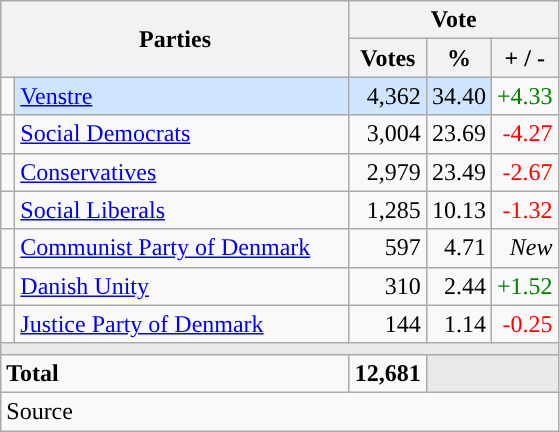<table class="wikitable" style="text-align:right;">
<tr>
<th style="text-align:centre;" rowspan="2" colspan="2" width="225">Parties</th>
<th colspan="3">Vote</th>
</tr>
<tr>
<th width="15">Votes</th>
<th width="15">%</th>
<th width="15">+ / -</th>
</tr>
<tr>
<td width="2" style="color:inherit;background:"></td>
<td bgcolor=#cfe5fe  align="left"><a href='#'>Venstre</a></td>
<td bgcolor=#cfe5fe>4,362</td>
<td bgcolor=#cfe5fe>34.40</td>
<td style=color:green;>+4.33</td>
</tr>
<tr>
<td width="2" style="color:inherit;background:"></td>
<td align="left"><a href='#'>Social Democrats</a></td>
<td>3,004</td>
<td>23.69</td>
<td style=color:red;>-4.27</td>
</tr>
<tr>
<td width="2" style="color:inherit;background:"></td>
<td align="left"><a href='#'>Conservatives</a></td>
<td>2,979</td>
<td>23.49</td>
<td style=color:red;>-2.67</td>
</tr>
<tr>
<td width="2" style="color:inherit;background:"></td>
<td align="left"><a href='#'>Social Liberals</a></td>
<td>1,285</td>
<td>10.13</td>
<td style=color:red;>-1.32</td>
</tr>
<tr>
<td width="2" style="color:inherit;background:"></td>
<td align="left"><a href='#'>Communist Party of Denmark</a></td>
<td>597</td>
<td>4.71</td>
<td><em>New</em></td>
</tr>
<tr>
<td width="2" style="color:inherit;background:"></td>
<td align="left"><a href='#'>Danish Unity</a></td>
<td>310</td>
<td>2.44</td>
<td style=color:green;>+1.52</td>
</tr>
<tr>
<td width="2" style="color:inherit;background:"></td>
<td align="left"><a href='#'>Justice Party of Denmark</a></td>
<td>144</td>
<td>1.14</td>
<td style=color:red;>-0.25</td>
</tr>
<tr>
<td colspan="7" bgcolor="#E9E9E9"></td>
</tr>
<tr>
<td align="left" colspan="2"><strong>Total</strong></td>
<td><strong>12,681</strong></td>
<td bgcolor="#E9E9E9" colspan="2"></td>
</tr>
<tr>
<td align="left" colspan="6">Source</td>
</tr>
</table>
